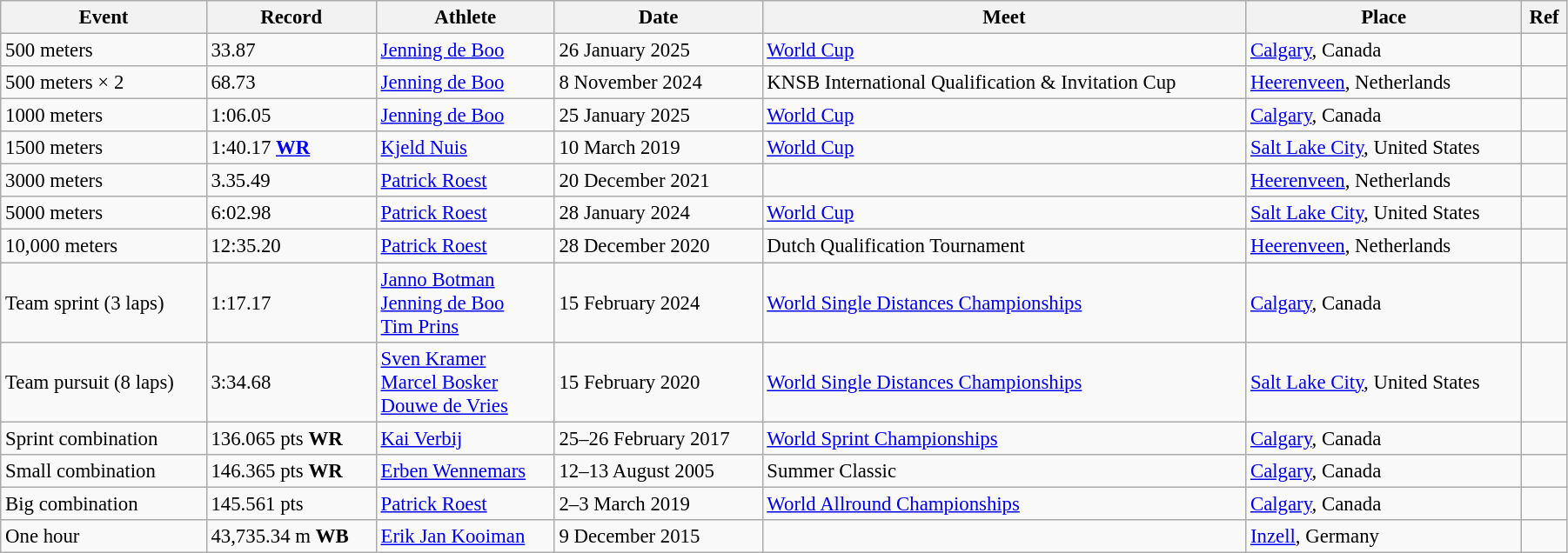<table class="wikitable" style="font-size:95%; width: 95%;">
<tr>
<th>Event</th>
<th>Record</th>
<th>Athlete</th>
<th>Date</th>
<th>Meet</th>
<th>Place</th>
<th>Ref</th>
</tr>
<tr>
<td>500 meters</td>
<td>33.87</td>
<td><a href='#'>Jenning de Boo</a></td>
<td>26 January 2025</td>
<td><a href='#'>World Cup</a></td>
<td><a href='#'>Calgary</a>, Canada</td>
<td></td>
</tr>
<tr>
<td>500 meters × 2</td>
<td>68.73</td>
<td><a href='#'>Jenning de Boo</a></td>
<td>8 November 2024</td>
<td>KNSB International Qualification & Invitation Cup</td>
<td><a href='#'>Heerenveen</a>, Netherlands</td>
<td></td>
</tr>
<tr>
<td>1000 meters</td>
<td>1:06.05</td>
<td><a href='#'>Jenning de Boo</a></td>
<td>25 January 2025</td>
<td><a href='#'>World Cup</a></td>
<td><a href='#'>Calgary</a>, Canada</td>
<td></td>
</tr>
<tr>
<td>1500 meters</td>
<td>1:40.17 <strong><a href='#'>WR</a></strong></td>
<td><a href='#'>Kjeld Nuis</a></td>
<td>10 March 2019</td>
<td><a href='#'>World Cup</a></td>
<td><a href='#'>Salt Lake City</a>, United States</td>
<td></td>
</tr>
<tr>
<td>3000 meters</td>
<td>3.35.49</td>
<td><a href='#'>Patrick Roest</a></td>
<td>20 December 2021</td>
<td></td>
<td><a href='#'>Heerenveen</a>, Netherlands</td>
<td></td>
</tr>
<tr>
<td>5000 meters</td>
<td>6:02.98</td>
<td><a href='#'>Patrick Roest</a></td>
<td>28 January 2024</td>
<td><a href='#'>World Cup</a></td>
<td><a href='#'>Salt Lake City</a>, United States</td>
<td></td>
</tr>
<tr>
<td>10,000 meters</td>
<td>12:35.20</td>
<td><a href='#'>Patrick Roest</a></td>
<td>28 December 2020</td>
<td>Dutch Qualification Tournament</td>
<td><a href='#'>Heerenveen</a>, Netherlands</td>
<td></td>
</tr>
<tr>
<td>Team sprint (3 laps)</td>
<td>1:17.17</td>
<td><a href='#'>Janno Botman</a><br><a href='#'>Jenning de Boo</a><br><a href='#'>Tim Prins</a></td>
<td>15 February 2024</td>
<td><a href='#'>World Single Distances Championships</a></td>
<td><a href='#'>Calgary</a>, Canada</td>
<td></td>
</tr>
<tr>
<td>Team pursuit (8 laps)</td>
<td>3:34.68</td>
<td><a href='#'>Sven Kramer</a><br><a href='#'>Marcel Bosker</a><br><a href='#'>Douwe de Vries</a></td>
<td>15 February 2020</td>
<td><a href='#'>World Single Distances Championships</a></td>
<td><a href='#'>Salt Lake City</a>, United States</td>
<td></td>
</tr>
<tr>
<td>Sprint combination</td>
<td>136.065 pts <strong>WR</strong></td>
<td><a href='#'>Kai Verbij</a></td>
<td>25–26 February 2017</td>
<td><a href='#'>World Sprint Championships</a></td>
<td><a href='#'>Calgary</a>, Canada</td>
<td></td>
</tr>
<tr>
<td>Small combination</td>
<td>146.365 pts <strong>WR</strong></td>
<td><a href='#'>Erben Wennemars</a></td>
<td>12–13 August 2005</td>
<td>Summer Classic</td>
<td><a href='#'>Calgary</a>, Canada</td>
<td></td>
</tr>
<tr>
<td>Big combination</td>
<td>145.561 pts</td>
<td><a href='#'>Patrick Roest</a></td>
<td>2–3 March 2019</td>
<td><a href='#'>World Allround Championships</a></td>
<td><a href='#'>Calgary</a>, Canada</td>
<td></td>
</tr>
<tr>
<td>One hour</td>
<td>43,735.34 m <strong>WB</strong></td>
<td><a href='#'>Erik Jan Kooiman</a></td>
<td>9 December 2015</td>
<td></td>
<td><a href='#'>Inzell</a>, Germany</td>
<td></td>
</tr>
</table>
